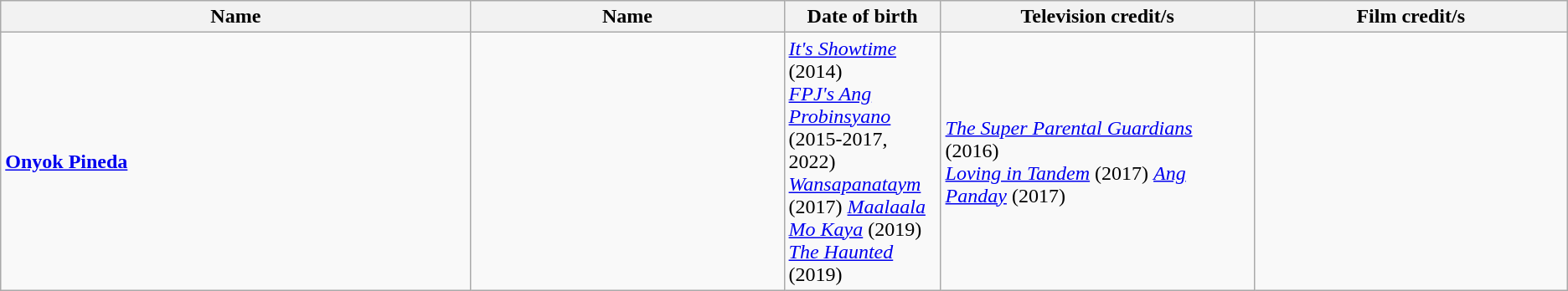<table class="wikitable">
<tr>
<th>Name</th>
<th style="width:20%;">Name</th>
<th style="width:10%;">Date of birth</th>
<th style="width:20%;">Television credit/s</th>
<th style="width:20%;">Film credit/s</th>
</tr>
<tr>
<td><strong><a href='#'>Onyok Pineda</a></strong></td>
<td></td>
<td><em><a href='#'>It's Showtime</a></em> (2014)<br><em><a href='#'>FPJ's Ang Probinsyano</a></em> (2015-2017, 2022)
<em><a href='#'>Wansapanataym</a></em> (2017)
<em><a href='#'>Maalaala Mo Kaya</a></em> (2019)
<em><a href='#'>The Haunted</a></em> (2019)</td>
<td><em><a href='#'>The Super Parental Guardians</a></em> (2016)<br><em><a href='#'>Loving in Tandem</a></em> (2017)
<em><a href='#'>Ang Panday</a></em> (2017)</td>
</tr>
</table>
